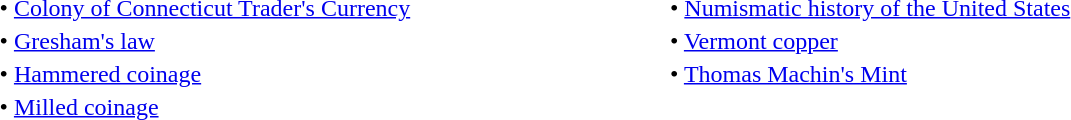<table style="width: 70%; border: none; text-align: left;">
<tr>
<td>• <a href='#'>Colony of Connecticut Trader's Currency</a></td>
<td>• <a href='#'>Numismatic history of the United States</a></td>
</tr>
<tr>
<td>• <a href='#'>Gresham's law</a></td>
<td>• <a href='#'>Vermont copper</a></td>
</tr>
<tr>
<td>• <a href='#'>Hammered coinage</a></td>
<td>• <a href='#'>Thomas Machin's Mint</a></td>
</tr>
<tr>
<td>• <a href='#'>Milled coinage</a></td>
<td></td>
</tr>
</table>
